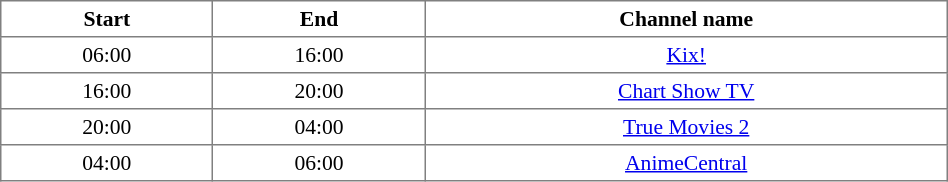<table class="toccolours sortable" border="1" cellpadding="3" style="border-collapse:collapse; font-size: 90%; text-align:center" width="50%">
<tr>
<th>Start</th>
<th>End</th>
<th>Channel name</th>
</tr>
<tr>
<td>06:00</td>
<td>16:00</td>
<td><a href='#'>Kix!</a></td>
</tr>
<tr>
<td>16:00</td>
<td>20:00</td>
<td><a href='#'>Chart Show TV</a></td>
</tr>
<tr>
<td>20:00</td>
<td>04:00</td>
<td><a href='#'>True Movies 2</a></td>
</tr>
<tr>
<td>04:00</td>
<td>06:00</td>
<td><a href='#'>AnimeCentral</a></td>
</tr>
</table>
